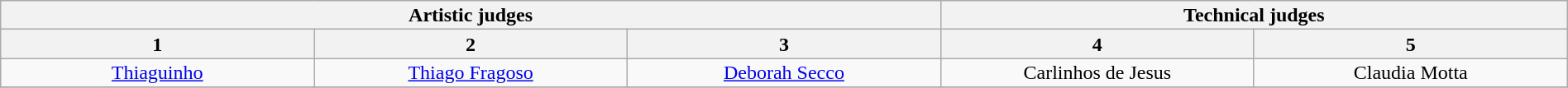<table class="wikitable" style="font-size:100%; line-height:16px; text-align:center" width="100%">
<tr TBA>
<th colspan=3>Artistic judges</th>
<th colspan=2>Technical judges</th>
</tr>
<tr>
<th width="20.0%">1</th>
<th width="20.0%">2</th>
<th width="20.0%">3</th>
<th width="20.0%">4</th>
<th width="20.0%">5</th>
</tr>
<tr>
<td><a href='#'>Thiaguinho</a></td>
<td><a href='#'>Thiago Fragoso</a></td>
<td><a href='#'>Deborah Secco</a></td>
<td>Carlinhos de Jesus</td>
<td>Claudia Motta</td>
</tr>
<tr>
</tr>
</table>
